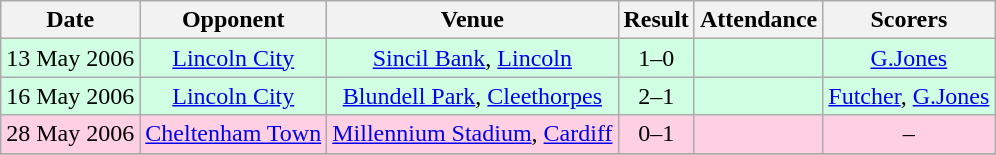<table class="wikitable sortable" style="text-align:center">
<tr>
<th>Date</th>
<th>Opponent</th>
<th>Venue</th>
<th>Result</th>
<th>Attendance</th>
<th>Scorers</th>
</tr>
<tr bgcolor="#d0ffe3">
<td>13 May 2006</td>
<td><a href='#'>Lincoln City</a></td>
<td><a href='#'>Sincil Bank</a>, <a href='#'>Lincoln</a></td>
<td>1–0</td>
<td></td>
<td><a href='#'>G.Jones</a></td>
</tr>
<tr bgcolor="#d0ffe3">
<td>16 May 2006</td>
<td><a href='#'>Lincoln City</a></td>
<td><a href='#'>Blundell Park</a>, <a href='#'>Cleethorpes</a></td>
<td>2–1</td>
<td></td>
<td><a href='#'>Futcher</a>, <a href='#'>G.Jones</a></td>
</tr>
<tr bgcolor="#ffd0e3">
<td>28 May 2006</td>
<td><a href='#'>Cheltenham Town</a></td>
<td><a href='#'>Millennium Stadium</a>, <a href='#'>Cardiff</a></td>
<td>0–1</td>
<td></td>
<td>–</td>
</tr>
<tr>
</tr>
</table>
